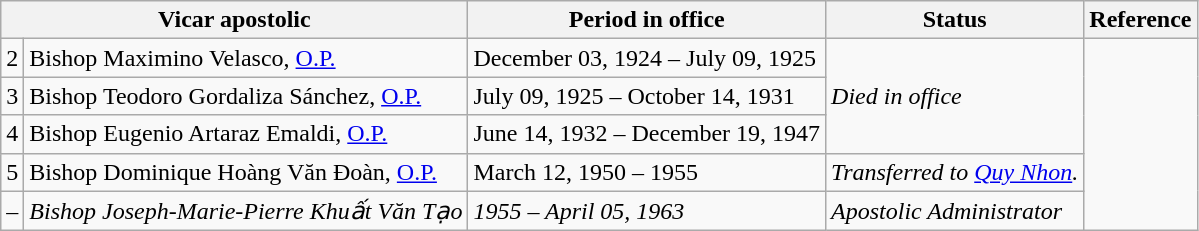<table class="wikitable">
<tr>
<th colspan="2">Vicar apostolic</th>
<th>Period in office</th>
<th>Status</th>
<th>Reference</th>
</tr>
<tr>
<td>2</td>
<td>Bishop Maximino Velasco, <a href='#'>O.P.</a></td>
<td>December 03, 1924 – July 09, 1925</td>
<td rowspan=3><em>Died in office</em></td>
<td rowspan=5></td>
</tr>
<tr>
<td>3</td>
<td>Bishop Teodoro Gordaliza Sánchez, <a href='#'>O.P.</a></td>
<td>July 09, 1925 – October 14, 1931</td>
</tr>
<tr>
<td>4</td>
<td>Bishop Eugenio Artaraz Emaldi, <a href='#'>O.P.</a></td>
<td>June 14, 1932 – December 19, 1947</td>
</tr>
<tr>
<td>5</td>
<td>Bishop Dominique Hoàng Văn Ðoàn, <a href='#'>O.P.</a></td>
<td>March 12, 1950 – 1955</td>
<td><em>Transferred to <a href='#'>Quy Nhon</a>.</em></td>
</tr>
<tr>
<td>–</td>
<td><em>Bishop Joseph-Marie-Pierre Khuất Văn Tạo</em></td>
<td><em>1955 – April 05, 1963</em></td>
<td><em>Apostolic Administrator</em></td>
</tr>
</table>
